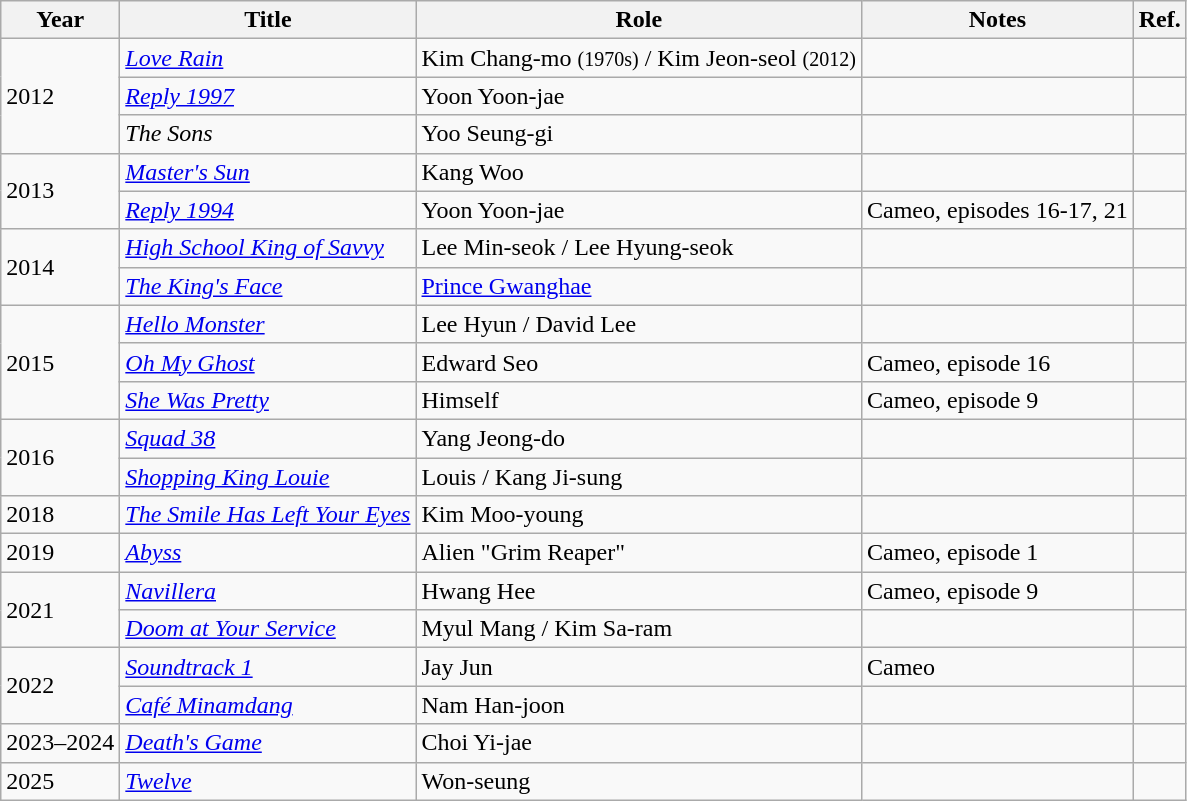<table class="wikitable">
<tr>
<th>Year</th>
<th>Title</th>
<th>Role</th>
<th>Notes</th>
<th>Ref.</th>
</tr>
<tr>
<td rowspan=3>2012</td>
<td><em><a href='#'>Love Rain</a></em></td>
<td>Kim Chang-mo <small>(1970s)</small> / Kim Jeon-seol <small>(2012)</small></td>
<td></td>
<td></td>
</tr>
<tr>
<td><em><a href='#'>Reply 1997</a></em></td>
<td>Yoon Yoon-jae</td>
<td></td>
<td></td>
</tr>
<tr>
<td><em>The Sons</em></td>
<td>Yoo Seung-gi</td>
<td></td>
<td></td>
</tr>
<tr>
<td rowspan=2>2013</td>
<td><em><a href='#'>Master's Sun</a></em></td>
<td>Kang Woo</td>
<td></td>
<td></td>
</tr>
<tr>
<td><em><a href='#'>Reply 1994</a></em></td>
<td>Yoon Yoon-jae</td>
<td>Cameo, episodes 16-17, 21</td>
<td></td>
</tr>
<tr>
<td rowspan=2>2014</td>
<td><em><a href='#'>High School King of Savvy</a></em></td>
<td>Lee Min-seok / Lee Hyung-seok</td>
<td></td>
<td></td>
</tr>
<tr>
<td><em><a href='#'>The King's Face</a></em></td>
<td><a href='#'>Prince Gwanghae</a></td>
<td></td>
<td></td>
</tr>
<tr>
<td rowspan=3>2015</td>
<td><em><a href='#'>Hello Monster</a></em></td>
<td>Lee Hyun / David Lee</td>
<td></td>
<td></td>
</tr>
<tr>
<td><em><a href='#'>Oh My Ghost</a></em></td>
<td>Edward Seo</td>
<td>Cameo, episode 16</td>
<td></td>
</tr>
<tr>
<td><em><a href='#'>She Was Pretty</a></em></td>
<td>Himself</td>
<td>Cameo, episode 9</td>
<td></td>
</tr>
<tr>
<td rowspan="2">2016</td>
<td><em><a href='#'>Squad 38</a></em></td>
<td>Yang Jeong-do</td>
<td></td>
<td></td>
</tr>
<tr>
<td><em><a href='#'>Shopping King Louie</a></em></td>
<td>Louis / Kang Ji-sung</td>
<td></td>
<td></td>
</tr>
<tr>
<td>2018</td>
<td><em><a href='#'>The Smile Has Left Your Eyes</a></em></td>
<td>Kim Moo-young</td>
<td></td>
<td></td>
</tr>
<tr>
<td>2019</td>
<td><em><a href='#'>Abyss</a></em></td>
<td>Alien "Grim Reaper"</td>
<td>Cameo, episode 1</td>
<td></td>
</tr>
<tr>
<td rowspan="2">2021</td>
<td><em><a href='#'>Navillera</a></em></td>
<td>Hwang Hee</td>
<td>Cameo, episode 9</td>
<td></td>
</tr>
<tr>
<td><em><a href='#'>Doom at Your Service</a></em></td>
<td>Myul Mang / Kim Sa-ram</td>
<td></td>
<td></td>
</tr>
<tr>
<td rowspan="2">2022</td>
<td><em><a href='#'>Soundtrack 1</a></em></td>
<td>Jay Jun</td>
<td>Cameo</td>
<td></td>
</tr>
<tr>
<td><em><a href='#'>Café Minamdang</a></em></td>
<td>Nam Han-joon</td>
<td></td>
<td></td>
</tr>
<tr>
<td>2023–2024</td>
<td><em><a href='#'>Death's Game</a></em></td>
<td>Choi Yi-jae</td>
<td></td>
<td></td>
</tr>
<tr>
<td>2025</td>
<td><em><a href='#'>Twelve</a></em></td>
<td>Won-seung</td>
<td></td>
<td style="text-align:center"><br></td>
</tr>
</table>
